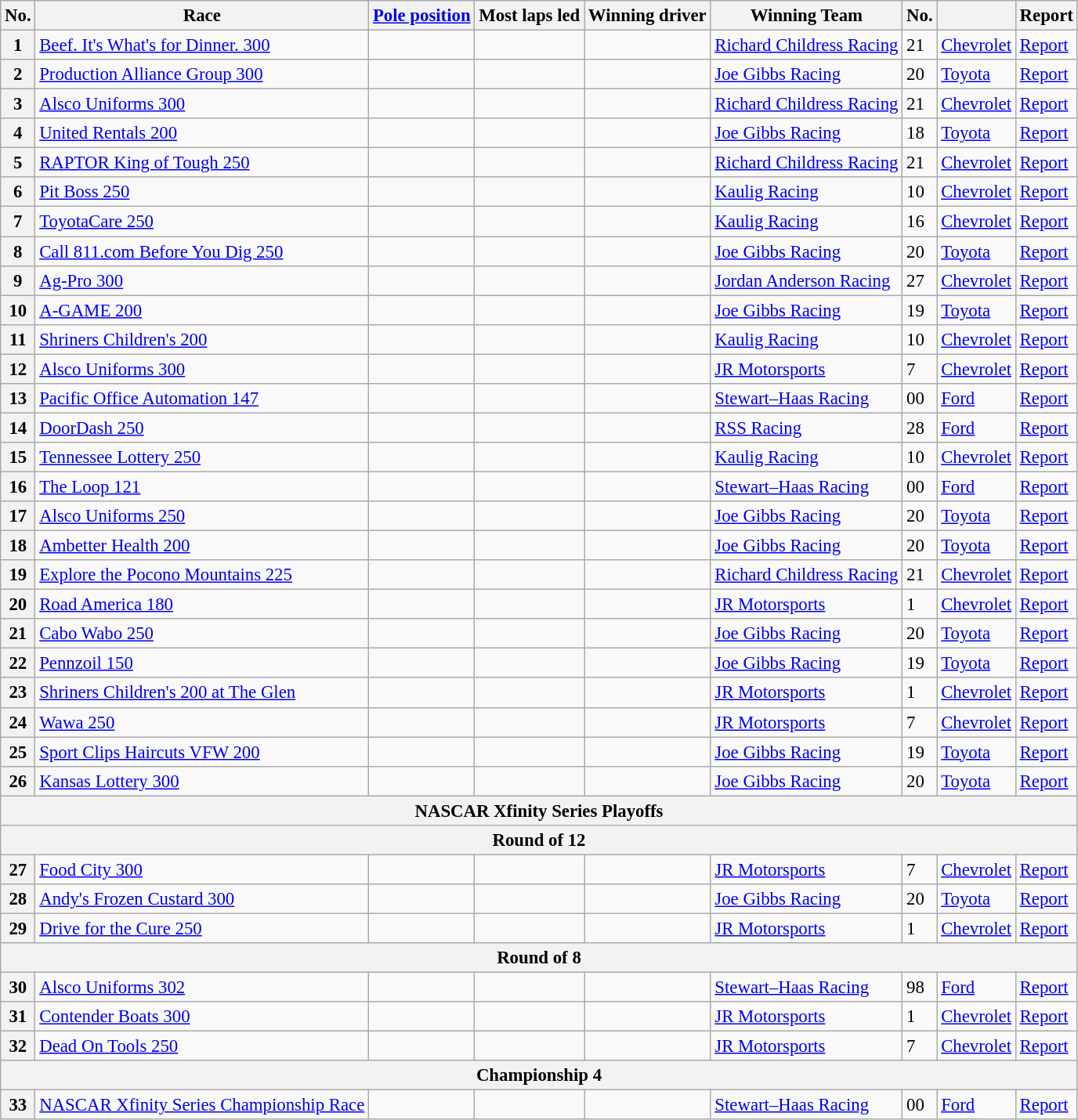<table class="wikitable" style="font-size:95%">
<tr>
<th>No.</th>
<th>Race</th>
<th><a href='#'>Pole position</a></th>
<th>Most laps led</th>
<th>Winning driver</th>
<th>Winning Team</th>
<th>No.</th>
<th></th>
<th>Report</th>
</tr>
<tr>
<th>1</th>
<td><a href='#'>Beef. It's What's for Dinner. 300</a></td>
<td></td>
<td></td>
<td></td>
<td><a href='#'>Richard Childress Racing</a></td>
<td>21</td>
<td><a href='#'>Chevrolet</a></td>
<td><a href='#'>Report</a></td>
</tr>
<tr>
<th>2</th>
<td><a href='#'>Production Alliance Group 300</a></td>
<td></td>
<td></td>
<td></td>
<td><a href='#'>Joe Gibbs Racing</a></td>
<td>20</td>
<td><a href='#'>Toyota</a></td>
<td><a href='#'>Report</a></td>
</tr>
<tr>
<th>3</th>
<td><a href='#'>Alsco Uniforms 300</a></td>
<td></td>
<td></td>
<td></td>
<td><a href='#'>Richard Childress Racing</a></td>
<td>21</td>
<td><a href='#'>Chevrolet</a></td>
<td><a href='#'>Report</a></td>
</tr>
<tr>
<th>4</th>
<td><a href='#'>United Rentals 200</a></td>
<td></td>
<td></td>
<td></td>
<td><a href='#'>Joe Gibbs Racing</a></td>
<td>18</td>
<td><a href='#'>Toyota</a></td>
<td><a href='#'>Report</a></td>
</tr>
<tr>
<th>5</th>
<td><a href='#'>RAPTOR King of Tough 250</a></td>
<td></td>
<td></td>
<td></td>
<td><a href='#'>Richard Childress Racing</a></td>
<td>21</td>
<td><a href='#'>Chevrolet</a></td>
<td><a href='#'>Report</a></td>
</tr>
<tr>
<th>6</th>
<td><a href='#'>Pit Boss 250</a></td>
<td></td>
<td></td>
<td></td>
<td><a href='#'>Kaulig Racing</a></td>
<td>10</td>
<td><a href='#'>Chevrolet</a></td>
<td><a href='#'>Report</a></td>
</tr>
<tr>
<th>7</th>
<td><a href='#'>ToyotaCare 250</a></td>
<td></td>
<td></td>
<td></td>
<td><a href='#'>Kaulig Racing</a></td>
<td>16</td>
<td><a href='#'>Chevrolet</a></td>
<td><a href='#'>Report</a></td>
</tr>
<tr>
<th>8</th>
<td><a href='#'>Call 811.com Before You Dig 250</a></td>
<td></td>
<td></td>
<td></td>
<td><a href='#'>Joe Gibbs Racing</a></td>
<td>20</td>
<td><a href='#'>Toyota</a></td>
<td><a href='#'>Report</a></td>
</tr>
<tr>
<th>9</th>
<td><a href='#'>Ag-Pro 300</a></td>
<td></td>
<td></td>
<td></td>
<td><a href='#'>Jordan Anderson Racing</a></td>
<td>27</td>
<td><a href='#'>Chevrolet</a></td>
<td><a href='#'>Report</a></td>
</tr>
<tr>
<th>10</th>
<td><a href='#'>A-GAME 200</a></td>
<td></td>
<td></td>
<td></td>
<td><a href='#'>Joe Gibbs Racing</a></td>
<td>19</td>
<td><a href='#'>Toyota</a></td>
<td><a href='#'>Report</a></td>
</tr>
<tr>
<th>11</th>
<td><a href='#'>Shriners Children's 200</a></td>
<td></td>
<td></td>
<td></td>
<td><a href='#'>Kaulig Racing</a></td>
<td>10</td>
<td><a href='#'>Chevrolet</a></td>
<td><a href='#'>Report</a></td>
</tr>
<tr>
<th>12</th>
<td><a href='#'>Alsco Uniforms 300</a></td>
<td></td>
<td></td>
<td></td>
<td><a href='#'>JR Motorsports</a></td>
<td>7</td>
<td><a href='#'>Chevrolet</a></td>
<td><a href='#'>Report</a></td>
</tr>
<tr>
<th>13</th>
<td><a href='#'>Pacific Office Automation 147</a></td>
<td></td>
<td></td>
<td></td>
<td><a href='#'>Stewart–Haas Racing</a></td>
<td>00</td>
<td><a href='#'>Ford</a></td>
<td><a href='#'>Report</a></td>
</tr>
<tr>
<th>14</th>
<td><a href='#'>DoorDash 250</a></td>
<td></td>
<td></td>
<td></td>
<td><a href='#'>RSS Racing</a></td>
<td>28</td>
<td><a href='#'>Ford</a></td>
<td><a href='#'>Report</a></td>
</tr>
<tr>
<th>15</th>
<td><a href='#'>Tennessee Lottery 250</a></td>
<td></td>
<td></td>
<td></td>
<td><a href='#'>Kaulig Racing</a></td>
<td>10</td>
<td><a href='#'>Chevrolet</a></td>
<td><a href='#'>Report</a></td>
</tr>
<tr>
<th>16</th>
<td><a href='#'>The Loop 121</a></td>
<td></td>
<td></td>
<td></td>
<td><a href='#'>Stewart–Haas Racing</a></td>
<td>00</td>
<td><a href='#'>Ford</a></td>
<td><a href='#'>Report</a></td>
</tr>
<tr>
<th>17</th>
<td><a href='#'>Alsco Uniforms 250</a></td>
<td></td>
<td></td>
<td></td>
<td><a href='#'>Joe Gibbs Racing</a></td>
<td>20</td>
<td><a href='#'>Toyota</a></td>
<td><a href='#'>Report</a></td>
</tr>
<tr>
<th>18</th>
<td><a href='#'>Ambetter Health 200</a></td>
<td></td>
<td></td>
<td></td>
<td><a href='#'>Joe Gibbs Racing</a></td>
<td>20</td>
<td><a href='#'>Toyota</a></td>
<td><a href='#'>Report</a></td>
</tr>
<tr>
<th>19</th>
<td><a href='#'>Explore the Pocono Mountains 225</a></td>
<td></td>
<td></td>
<td></td>
<td><a href='#'>Richard Childress Racing</a></td>
<td>21</td>
<td><a href='#'>Chevrolet</a></td>
<td><a href='#'>Report</a></td>
</tr>
<tr>
<th>20</th>
<td><a href='#'>Road America 180</a></td>
<td></td>
<td></td>
<td></td>
<td><a href='#'>JR Motorsports</a></td>
<td>1</td>
<td><a href='#'>Chevrolet</a></td>
<td><a href='#'>Report</a></td>
</tr>
<tr>
<th>21</th>
<td><a href='#'>Cabo Wabo 250</a></td>
<td></td>
<td></td>
<td></td>
<td><a href='#'>Joe Gibbs Racing</a></td>
<td>20</td>
<td><a href='#'>Toyota</a></td>
<td><a href='#'>Report</a></td>
</tr>
<tr>
<th>22</th>
<td><a href='#'>Pennzoil 150</a></td>
<td></td>
<td></td>
<td></td>
<td><a href='#'>Joe Gibbs Racing</a></td>
<td>19</td>
<td><a href='#'>Toyota</a></td>
<td><a href='#'>Report</a></td>
</tr>
<tr>
<th>23</th>
<td><a href='#'>Shriners Children's 200 at The Glen</a></td>
<td></td>
<td></td>
<td></td>
<td><a href='#'>JR Motorsports</a></td>
<td>1</td>
<td><a href='#'>Chevrolet</a></td>
<td><a href='#'>Report</a></td>
</tr>
<tr>
<th>24</th>
<td><a href='#'>Wawa 250</a></td>
<td></td>
<td></td>
<td></td>
<td><a href='#'>JR Motorsports</a></td>
<td>7</td>
<td><a href='#'>Chevrolet</a></td>
<td><a href='#'>Report</a></td>
</tr>
<tr>
<th>25</th>
<td><a href='#'>Sport Clips Haircuts VFW 200</a></td>
<td></td>
<td></td>
<td></td>
<td><a href='#'>Joe Gibbs Racing</a></td>
<td>19</td>
<td><a href='#'>Toyota</a></td>
<td><a href='#'>Report</a></td>
</tr>
<tr>
<th>26</th>
<td><a href='#'>Kansas Lottery 300</a></td>
<td></td>
<td></td>
<td></td>
<td><a href='#'>Joe Gibbs Racing</a></td>
<td>20</td>
<td><a href='#'>Toyota</a></td>
<td><a href='#'>Report</a></td>
</tr>
<tr>
<th colspan="9">NASCAR Xfinity Series Playoffs</th>
</tr>
<tr>
<th colspan="9">Round of 12</th>
</tr>
<tr>
<th>27</th>
<td><a href='#'>Food City 300</a></td>
<td></td>
<td></td>
<td></td>
<td><a href='#'>JR Motorsports</a></td>
<td>7</td>
<td><a href='#'>Chevrolet</a></td>
<td><a href='#'>Report</a></td>
</tr>
<tr>
<th>28</th>
<td><a href='#'>Andy's Frozen Custard 300</a></td>
<td></td>
<td></td>
<td></td>
<td><a href='#'>Joe Gibbs Racing</a></td>
<td>20</td>
<td><a href='#'>Toyota</a></td>
<td><a href='#'>Report</a></td>
</tr>
<tr>
<th>29</th>
<td><a href='#'>Drive for the Cure 250</a></td>
<td></td>
<td></td>
<td></td>
<td><a href='#'>JR Motorsports</a></td>
<td>1</td>
<td><a href='#'>Chevrolet</a></td>
<td><a href='#'>Report</a></td>
</tr>
<tr>
<th colspan="9">Round of 8</th>
</tr>
<tr>
<th>30</th>
<td><a href='#'>Alsco Uniforms 302</a></td>
<td></td>
<td></td>
<td></td>
<td><a href='#'>Stewart–Haas Racing</a></td>
<td>98</td>
<td><a href='#'>Ford</a></td>
<td><a href='#'>Report</a></td>
</tr>
<tr>
<th>31</th>
<td><a href='#'>Contender Boats 300</a></td>
<td></td>
<td></td>
<td></td>
<td><a href='#'>JR Motorsports</a></td>
<td>1</td>
<td><a href='#'>Chevrolet</a></td>
<td><a href='#'>Report</a></td>
</tr>
<tr>
<th>32</th>
<td><a href='#'>Dead On Tools 250</a></td>
<td></td>
<td></td>
<td></td>
<td><a href='#'>JR Motorsports</a></td>
<td>7</td>
<td><a href='#'>Chevrolet</a></td>
<td><a href='#'>Report</a></td>
</tr>
<tr>
<th colspan="9">Championship 4</th>
</tr>
<tr>
<th>33</th>
<td><a href='#'>NASCAR Xfinity Series Championship Race</a></td>
<td></td>
<td></td>
<td></td>
<td><a href='#'>Stewart–Haas Racing</a></td>
<td>00</td>
<td><a href='#'>Ford</a></td>
<td><a href='#'>Report</a></td>
</tr>
</table>
